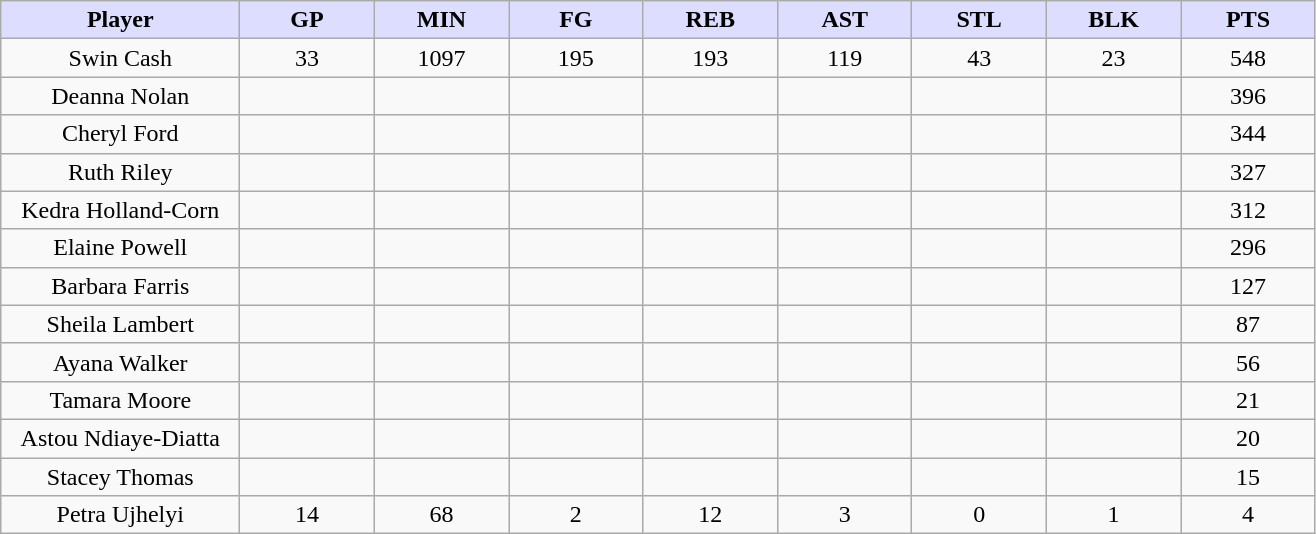<table class="wikitable sortable">
<tr>
<th style="background:#ddf; width:16%;">Player</th>
<th style="background:#ddf; width:9%;">GP</th>
<th style="background:#ddf; width:9%;">MIN</th>
<th style="background:#ddf; width:9%;">FG</th>
<th style="background:#ddf; width:9%;">REB</th>
<th style="background:#ddf; width:9%;">AST</th>
<th style="background:#ddf; width:9%;">STL</th>
<th style="background:#ddf; width:9%;">BLK</th>
<th style="background:#ddf; width:9%;">PTS</th>
</tr>
<tr style="text-align:center;">
<td>Swin Cash</td>
<td>33</td>
<td>1097</td>
<td>195</td>
<td>193</td>
<td>119</td>
<td>43</td>
<td>23</td>
<td>548</td>
</tr>
<tr style="text-align:center;">
<td>Deanna Nolan</td>
<td></td>
<td></td>
<td></td>
<td></td>
<td></td>
<td></td>
<td></td>
<td>396</td>
</tr>
<tr style="text-align:center;">
<td>Cheryl Ford</td>
<td></td>
<td></td>
<td></td>
<td></td>
<td></td>
<td></td>
<td></td>
<td>344</td>
</tr>
<tr style="text-align:center;">
<td>Ruth Riley</td>
<td></td>
<td></td>
<td></td>
<td></td>
<td></td>
<td></td>
<td></td>
<td>327</td>
</tr>
<tr style="text-align:center;">
<td>Kedra Holland-Corn</td>
<td></td>
<td></td>
<td></td>
<td></td>
<td></td>
<td></td>
<td></td>
<td>312</td>
</tr>
<tr style="text-align:center;">
<td>Elaine Powell</td>
<td></td>
<td></td>
<td></td>
<td></td>
<td></td>
<td></td>
<td></td>
<td>296</td>
</tr>
<tr style="text-align:center;">
<td>Barbara Farris</td>
<td></td>
<td></td>
<td></td>
<td></td>
<td></td>
<td></td>
<td></td>
<td>127</td>
</tr>
<tr style="text-align:center;">
<td>Sheila Lambert</td>
<td></td>
<td></td>
<td></td>
<td></td>
<td></td>
<td></td>
<td></td>
<td>87</td>
</tr>
<tr style="text-align:center;">
<td>Ayana Walker</td>
<td></td>
<td></td>
<td></td>
<td></td>
<td></td>
<td></td>
<td></td>
<td>56</td>
</tr>
<tr style="text-align:center;">
<td>Tamara Moore</td>
<td></td>
<td></td>
<td></td>
<td></td>
<td></td>
<td></td>
<td></td>
<td>21</td>
</tr>
<tr style="text-align:center;">
<td>Astou Ndiaye-Diatta</td>
<td></td>
<td></td>
<td></td>
<td></td>
<td></td>
<td></td>
<td></td>
<td>20</td>
</tr>
<tr style="text-align:center;">
<td>Stacey Thomas</td>
<td></td>
<td></td>
<td></td>
<td></td>
<td></td>
<td></td>
<td></td>
<td>15</td>
</tr>
<tr style="text-align:center;">
<td>Petra Ujhelyi</td>
<td>14</td>
<td>68</td>
<td>2</td>
<td>12</td>
<td>3</td>
<td>0</td>
<td>1</td>
<td>4</td>
</tr>
</table>
